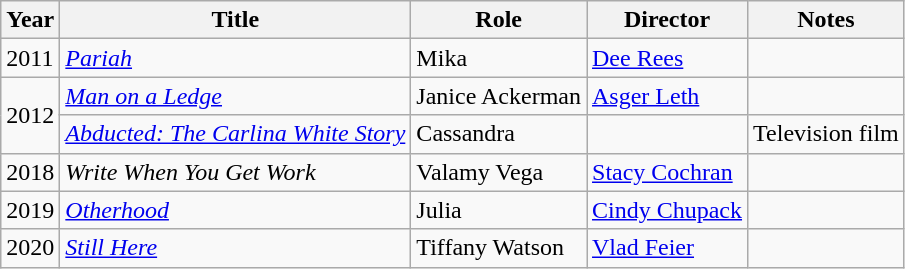<table class="wikitable sortable">
<tr>
<th>Year</th>
<th>Title</th>
<th>Role</th>
<th>Director</th>
<th>Notes</th>
</tr>
<tr>
<td>2011</td>
<td><em><a href='#'>Pariah</a></em></td>
<td>Mika</td>
<td><a href='#'>Dee Rees</a></td>
<td></td>
</tr>
<tr>
<td rowspan=2>2012</td>
<td><em><a href='#'>Man on a Ledge</a></em></td>
<td>Janice Ackerman</td>
<td><a href='#'>Asger Leth</a></td>
<td></td>
</tr>
<tr>
<td><em><a href='#'>Abducted: The Carlina White Story</a></em></td>
<td>Cassandra</td>
<td></td>
<td>Television film</td>
</tr>
<tr>
<td>2018</td>
<td><em>Write When You Get Work</em></td>
<td>Valamy Vega</td>
<td><a href='#'>Stacy Cochran</a></td>
<td></td>
</tr>
<tr>
<td>2019</td>
<td><em><a href='#'>Otherhood</a></em></td>
<td>Julia</td>
<td><a href='#'>Cindy Chupack</a></td>
<td></td>
</tr>
<tr>
<td>2020</td>
<td><em><a href='#'>Still Here</a></em></td>
<td>Tiffany Watson</td>
<td><a href='#'>Vlad Feier</a></td>
<td></td>
</tr>
</table>
